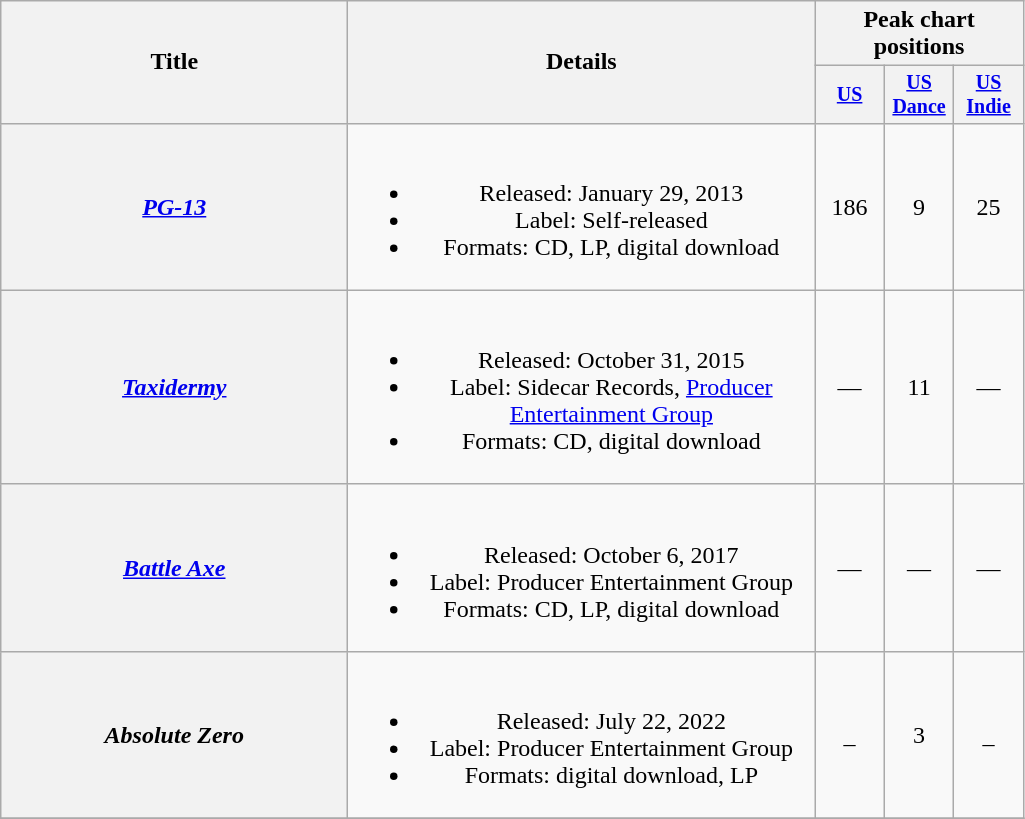<table class="wikitable plainrowheaders" style="text-align:center;">
<tr>
<th rowspan="2" style="width:14em;">Title</th>
<th rowspan="2" style="width:19em;">Details</th>
<th colspan="3">Peak chart positions</th>
</tr>
<tr style="font-size:smaller;">
<th width="40"><a href='#'>US</a><br></th>
<th width="40"><a href='#'>US<br>Dance</a><br></th>
<th width="40"><a href='#'>US<br>Indie</a></th>
</tr>
<tr>
<th scope="row"><em><a href='#'>PG-13</a></em></th>
<td><br><ul><li>Released: January 29, 2013</li><li>Label: Self-released</li><li>Formats: CD, LP, digital download</li></ul></td>
<td>186</td>
<td>9</td>
<td>25</td>
</tr>
<tr>
<th scope="row"><em><a href='#'>Taxidermy</a></em></th>
<td><br><ul><li>Released: October 31, 2015</li><li>Label: Sidecar Records, <a href='#'>Producer Entertainment Group</a></li><li>Formats: CD, digital download</li></ul></td>
<td>—</td>
<td>11</td>
<td>—</td>
</tr>
<tr>
<th scope="row"><em><a href='#'>Battle Axe</a></em></th>
<td><br><ul><li>Released: October 6, 2017</li><li>Label: Producer Entertainment Group</li><li>Formats: CD, LP, digital download</li></ul></td>
<td>—</td>
<td>—</td>
<td>—</td>
</tr>
<tr>
<th scope="row"><em>Absolute Zero</em></th>
<td><br><ul><li>Released: July 22, 2022</li><li>Label: Producer Entertainment Group</li><li>Formats: digital download, LP</li></ul></td>
<td>_</td>
<td>3</td>
<td>_</td>
</tr>
<tr>
</tr>
</table>
